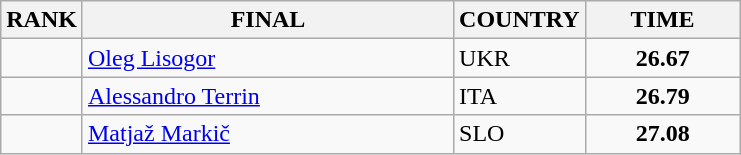<table class="wikitable">
<tr>
<th>RANK</th>
<th align="left" style="width: 15em">FINAL</th>
<th>COUNTRY</th>
<th style="width: 6em">TIME</th>
</tr>
<tr>
<td align="center"></td>
<td><a href='#'>Oleg Lisogor</a></td>
<td> UKR</td>
<td align="center"><strong>26.67</strong></td>
</tr>
<tr>
<td align="center"></td>
<td><a href='#'>Alessandro Terrin</a></td>
<td> ITA</td>
<td align="center"><strong>26.79</strong></td>
</tr>
<tr>
<td align="center"></td>
<td><a href='#'>Matjaž Markič</a></td>
<td> SLO</td>
<td align="center"><strong>27.08</strong></td>
</tr>
</table>
